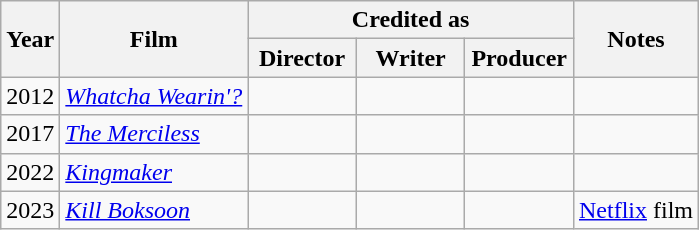<table class="wikitable sortable">
<tr>
<th rowspan="2">Year</th>
<th rowspan="2">Film</th>
<th colspan="3">Credited as</th>
<th rowspan="2">Notes</th>
</tr>
<tr>
<th width="65">Director</th>
<th width="65">Writer</th>
<th width="65">Producer</th>
</tr>
<tr>
<td>2012</td>
<td><em><a href='#'>Whatcha Wearin'?</a></em></td>
<td></td>
<td></td>
<td></td>
<td></td>
</tr>
<tr>
<td>2017</td>
<td><em><a href='#'>The Merciless</a></em></td>
<td></td>
<td></td>
<td></td>
<td></td>
</tr>
<tr>
<td>2022</td>
<td><em><a href='#'>Kingmaker</a></em></td>
<td></td>
<td></td>
<td></td>
<td></td>
</tr>
<tr>
<td>2023</td>
<td><em><a href='#'>Kill Boksoon</a></em></td>
<td></td>
<td></td>
<td></td>
<td><a href='#'>Netflix</a> film</td>
</tr>
</table>
